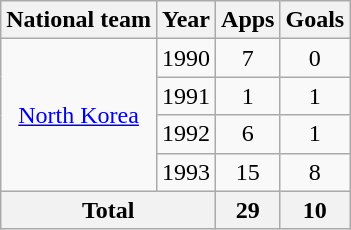<table class="wikitable" style="text-align:center">
<tr>
<th>National team</th>
<th>Year</th>
<th>Apps</th>
<th>Goals</th>
</tr>
<tr>
<td rowspan="4"><a href='#'>North Korea</a></td>
<td>1990</td>
<td>7</td>
<td>0</td>
</tr>
<tr>
<td>1991</td>
<td>1</td>
<td>1</td>
</tr>
<tr>
<td>1992</td>
<td>6</td>
<td>1</td>
</tr>
<tr>
<td>1993</td>
<td>15</td>
<td>8</td>
</tr>
<tr>
<th colspan=2>Total</th>
<th>29</th>
<th>10</th>
</tr>
</table>
